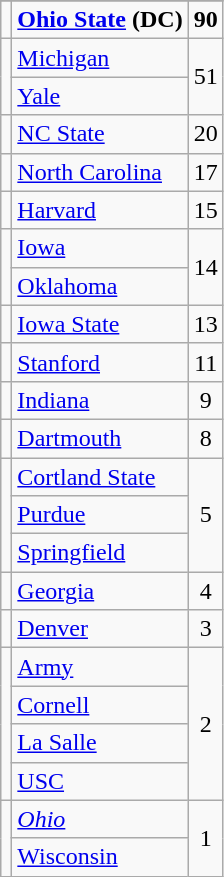<table class="wikitable sortable" style="text-align:center">
<tr>
</tr>
<tr>
<td></td>
<td align=left><strong><a href='#'>Ohio State</a></strong> <strong>(DC)</strong></td>
<td><strong>90</strong></td>
</tr>
<tr>
<td rowspan=2></td>
<td align=left><a href='#'>Michigan</a></td>
<td rowspan=2>51</td>
</tr>
<tr>
<td align=left><a href='#'>Yale</a></td>
</tr>
<tr>
<td></td>
<td align=left><a href='#'>NC State</a></td>
<td>20</td>
</tr>
<tr>
<td></td>
<td align=left><a href='#'>North Carolina</a></td>
<td>17</td>
</tr>
<tr>
<td></td>
<td align=left><a href='#'>Harvard</a></td>
<td>15</td>
</tr>
<tr>
<td rowspan=2></td>
<td align=left><a href='#'>Iowa</a></td>
<td rowspan=2>14</td>
</tr>
<tr>
<td align=left><a href='#'>Oklahoma</a></td>
</tr>
<tr>
<td></td>
<td align=left><a href='#'>Iowa State</a></td>
<td>13</td>
</tr>
<tr>
<td></td>
<td align=left><a href='#'>Stanford</a></td>
<td>11</td>
</tr>
<tr>
<td></td>
<td align=left><a href='#'>Indiana</a></td>
<td>9</td>
</tr>
<tr>
<td></td>
<td align=left><a href='#'>Dartmouth</a></td>
<td>8</td>
</tr>
<tr>
<td rowspan=3></td>
<td align=left><a href='#'>Cortland State</a></td>
<td rowspan=3>5</td>
</tr>
<tr>
<td align=left><a href='#'>Purdue</a></td>
</tr>
<tr>
<td align=left><a href='#'>Springfield</a></td>
</tr>
<tr>
<td></td>
<td align=left><a href='#'>Georgia</a></td>
<td>4</td>
</tr>
<tr>
<td></td>
<td align=left><a href='#'>Denver</a></td>
<td>3</td>
</tr>
<tr>
<td rowspan=4></td>
<td align=left><a href='#'>Army</a></td>
<td rowspan=4>2</td>
</tr>
<tr>
<td align=left><a href='#'>Cornell</a></td>
</tr>
<tr>
<td align=left><a href='#'>La Salle</a></td>
</tr>
<tr>
<td align=left><a href='#'>USC</a></td>
</tr>
<tr>
<td rowspan=2></td>
<td align=left><em><a href='#'>Ohio</a></em></td>
<td rowspan=2>1</td>
</tr>
<tr>
<td align=left><a href='#'>Wisconsin</a></td>
</tr>
</table>
